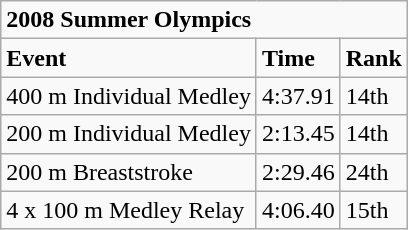<table class="wikitable">
<tr>
<td colspan="3"><strong>2008 Summer Olympics</strong></td>
</tr>
<tr>
<td><strong>Event</strong></td>
<td><strong>Time</strong></td>
<td><strong>Rank</strong></td>
</tr>
<tr>
<td>400 m Individual Medley</td>
<td>4:37.91</td>
<td>14th</td>
</tr>
<tr>
<td>200 m Individual Medley</td>
<td>2:13.45</td>
<td>14th</td>
</tr>
<tr>
<td>200 m  Breaststroke</td>
<td>2:29.46</td>
<td>24th</td>
</tr>
<tr>
<td>4 x 100 m Medley Relay</td>
<td>4:06.40</td>
<td>15th</td>
</tr>
</table>
